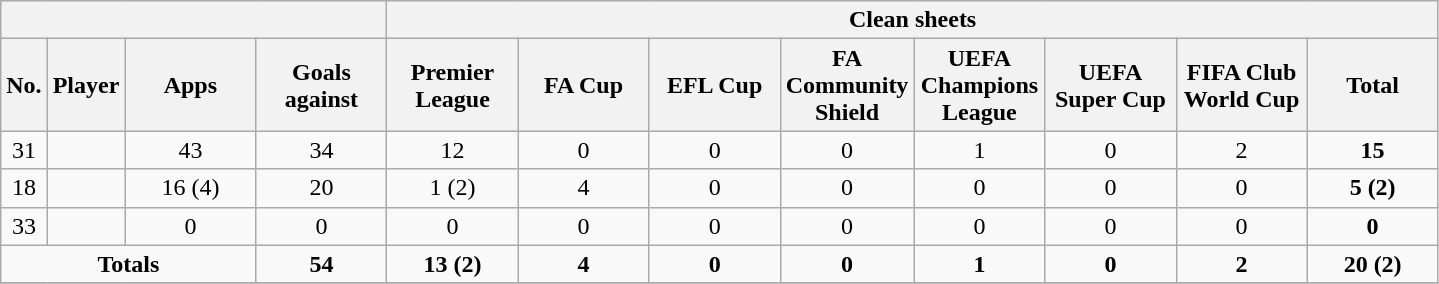<table class="wikitable sortable alternance" style="text-align:center">
<tr>
<th colspan="4"></th>
<th colspan="8">Clean sheets</th>
</tr>
<tr>
<th>No.</th>
<th>Player</th>
<th width=80>Apps</th>
<th width=80>Goals against</th>
<th width=80>Premier League</th>
<th width=80>FA Cup</th>
<th width=80>EFL Cup</th>
<th width=80>FA Community Shield</th>
<th width=80>UEFA Champions League</th>
<th width=80>UEFA Super Cup</th>
<th width=80>FIFA Club World Cup</th>
<th width=80>Total</th>
</tr>
<tr>
<td>31</td>
<td></td>
<td>43</td>
<td>34</td>
<td>12</td>
<td>0</td>
<td>0</td>
<td>0</td>
<td>1</td>
<td>0</td>
<td>2</td>
<td><strong>15</strong></td>
</tr>
<tr>
<td>18</td>
<td></td>
<td>16 (4)</td>
<td>20</td>
<td>1 (2)</td>
<td>4</td>
<td>0</td>
<td>0</td>
<td>0</td>
<td>0</td>
<td>0</td>
<td><strong>5 (2)</strong></td>
</tr>
<tr>
<td>33</td>
<td></td>
<td>0</td>
<td>0</td>
<td>0</td>
<td>0</td>
<td>0</td>
<td>0</td>
<td>0</td>
<td>0</td>
<td>0</td>
<td><strong>0</strong></td>
</tr>
<tr>
<td colspan="3"><strong>Totals</strong></td>
<td><strong>54</strong></td>
<td><strong>13 (2)</strong></td>
<td><strong>4</strong></td>
<td><strong>0</strong></td>
<td><strong>0</strong></td>
<td><strong>1</strong></td>
<td><strong>0</strong></td>
<td><strong>2</strong></td>
<td><strong>20 (2)</strong></td>
</tr>
<tr>
</tr>
</table>
